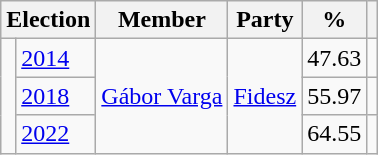<table class=wikitable>
<tr>
<th colspan=2>Election</th>
<th>Member</th>
<th>Party</th>
<th>%</th>
<th></th>
</tr>
<tr>
<td rowspan=3 bgcolor=></td>
<td><a href='#'>2014</a></td>
<td rowspan=3><a href='#'>Gábor Varga</a></td>
<td rowspan=3><a href='#'>Fidesz</a></td>
<td align=right>47.63</td>
<td align=center></td>
</tr>
<tr>
<td><a href='#'>2018</a></td>
<td align=right>55.97</td>
<td align=center></td>
</tr>
<tr>
<td><a href='#'>2022</a></td>
<td align=right>64.55</td>
<td align=center></td>
</tr>
</table>
